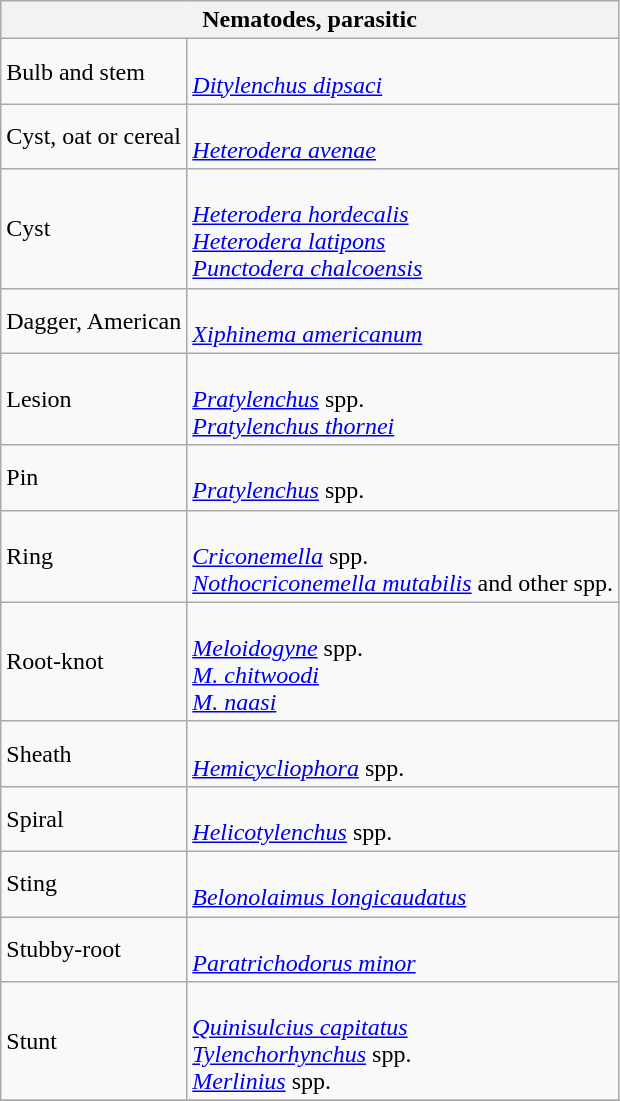<table class="wikitable" style="clear">
<tr>
<th colspan=2><strong>Nematodes, parasitic</strong><br></th>
</tr>
<tr>
<td>Bulb and stem</td>
<td><br><em><a href='#'>Ditylenchus dipsaci</a></em></td>
</tr>
<tr>
<td>Cyst, oat or cereal</td>
<td><br><em><a href='#'>Heterodera avenae</a></em></td>
</tr>
<tr>
<td>Cyst</td>
<td><br><em><a href='#'>Heterodera hordecalis</a></em><br>
<em><a href='#'>Heterodera latipons</a></em><br>
<em><a href='#'>Punctodera chalcoensis</a></em><br></td>
</tr>
<tr>
<td>Dagger, American</td>
<td><br><em><a href='#'>Xiphinema americanum</a></em></td>
</tr>
<tr>
<td>Lesion</td>
<td><br><em><a href='#'>Pratylenchus</a></em> spp. <br>
<em><a href='#'>Pratylenchus thornei</a></em></td>
</tr>
<tr>
<td>Pin</td>
<td><br><em><a href='#'>Pratylenchus</a></em> spp.</td>
</tr>
<tr>
<td>Ring</td>
<td><br><em><a href='#'>Criconemella</a></em> spp. <br>
<em><a href='#'>Nothocriconemella mutabilis</a></em> and other spp.</td>
</tr>
<tr>
<td>Root-knot</td>
<td><br><em><a href='#'>Meloidogyne</a></em> spp. <br>
<em><a href='#'>M. chitwoodi</a></em><br>
<em><a href='#'>M. naasi</a></em></td>
</tr>
<tr>
<td>Sheath</td>
<td><br><em><a href='#'>Hemicycliophora</a></em> spp.</td>
</tr>
<tr>
<td>Spiral</td>
<td><br><em><a href='#'>Helicotylenchus</a></em> spp.</td>
</tr>
<tr>
<td>Sting</td>
<td><br><em><a href='#'>Belonolaimus longicaudatus</a></em></td>
</tr>
<tr>
<td>Stubby-root</td>
<td><br><em><a href='#'>Paratrichodorus minor</a></em></td>
</tr>
<tr>
<td>Stunt</td>
<td><br><em><a href='#'>Quinisulcius capitatus</a></em><br>
<em><a href='#'>Tylenchorhynchus</a></em> spp. <br>
<em><a href='#'>Merlinius</a></em> spp.</td>
</tr>
<tr>
</tr>
</table>
